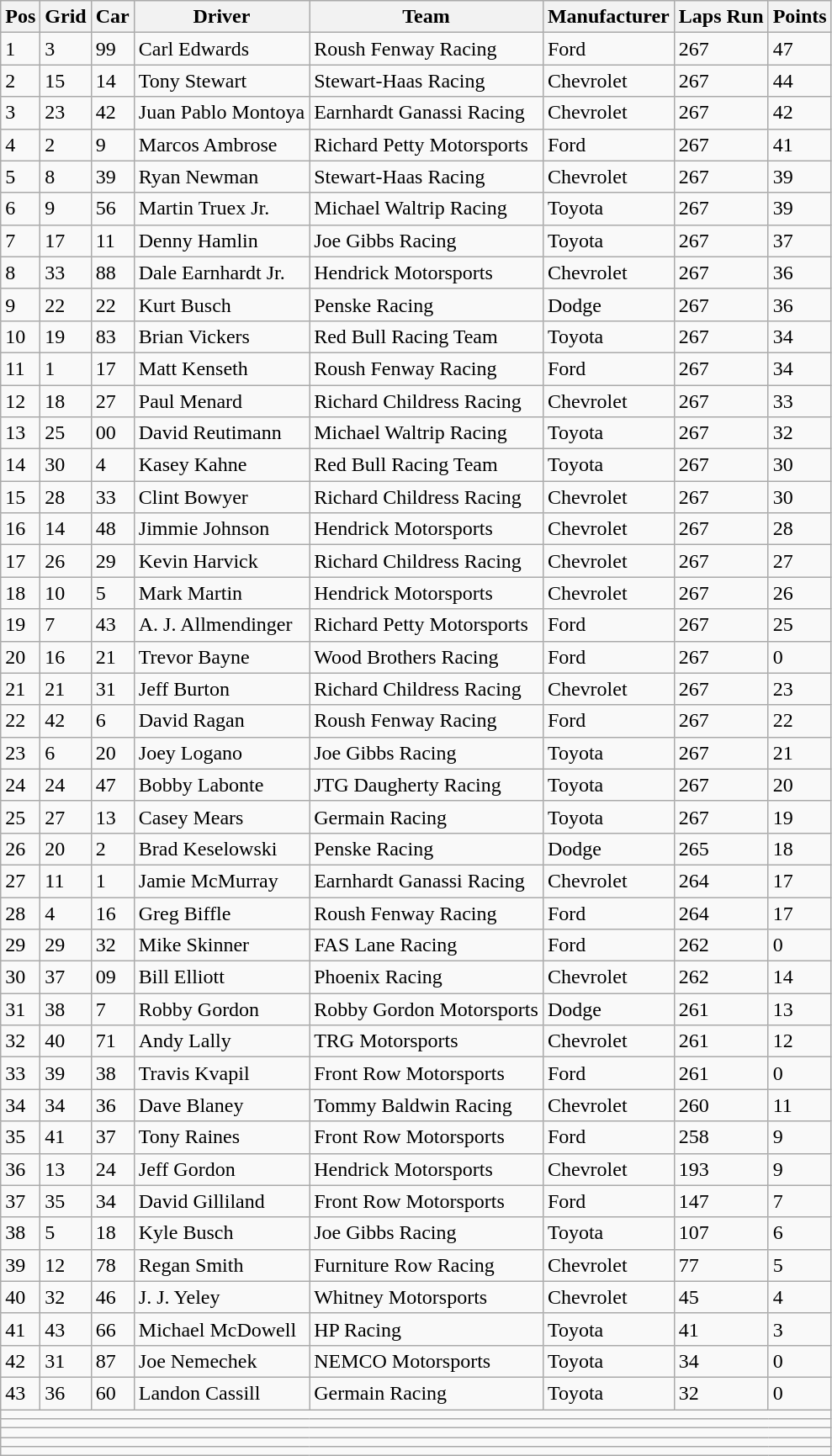<table class="sortable wikitable" border="1">
<tr>
<th>Pos</th>
<th>Grid</th>
<th>Car</th>
<th>Driver</th>
<th>Team</th>
<th>Manufacturer</th>
<th>Laps Run</th>
<th>Points</th>
</tr>
<tr>
<td>1</td>
<td>3</td>
<td>99</td>
<td>Carl Edwards</td>
<td>Roush Fenway Racing</td>
<td>Ford</td>
<td>267</td>
<td>47</td>
</tr>
<tr>
<td>2</td>
<td>15</td>
<td>14</td>
<td>Tony Stewart</td>
<td>Stewart-Haas Racing</td>
<td>Chevrolet</td>
<td>267</td>
<td>44</td>
</tr>
<tr>
<td>3</td>
<td>23</td>
<td>42</td>
<td>Juan Pablo Montoya</td>
<td>Earnhardt Ganassi Racing</td>
<td>Chevrolet</td>
<td>267</td>
<td>42</td>
</tr>
<tr>
<td>4</td>
<td>2</td>
<td>9</td>
<td>Marcos Ambrose</td>
<td>Richard Petty Motorsports</td>
<td>Ford</td>
<td>267</td>
<td>41</td>
</tr>
<tr>
<td>5</td>
<td>8</td>
<td>39</td>
<td>Ryan Newman</td>
<td>Stewart-Haas Racing</td>
<td>Chevrolet</td>
<td>267</td>
<td>39</td>
</tr>
<tr>
<td>6</td>
<td>9</td>
<td>56</td>
<td>Martin Truex Jr.</td>
<td>Michael Waltrip Racing</td>
<td>Toyota</td>
<td>267</td>
<td>39</td>
</tr>
<tr>
<td>7</td>
<td>17</td>
<td>11</td>
<td>Denny Hamlin</td>
<td>Joe Gibbs Racing</td>
<td>Toyota</td>
<td>267</td>
<td>37</td>
</tr>
<tr>
<td>8</td>
<td>33</td>
<td>88</td>
<td>Dale Earnhardt Jr.</td>
<td>Hendrick Motorsports</td>
<td>Chevrolet</td>
<td>267</td>
<td>36</td>
</tr>
<tr>
<td>9</td>
<td>22</td>
<td>22</td>
<td>Kurt Busch</td>
<td>Penske Racing</td>
<td>Dodge</td>
<td>267</td>
<td>36</td>
</tr>
<tr>
<td>10</td>
<td>19</td>
<td>83</td>
<td>Brian Vickers</td>
<td>Red Bull Racing Team</td>
<td>Toyota</td>
<td>267</td>
<td>34</td>
</tr>
<tr>
<td>11</td>
<td>1</td>
<td>17</td>
<td>Matt Kenseth</td>
<td>Roush Fenway Racing</td>
<td>Ford</td>
<td>267</td>
<td>34</td>
</tr>
<tr>
<td>12</td>
<td>18</td>
<td>27</td>
<td>Paul Menard</td>
<td>Richard Childress Racing</td>
<td>Chevrolet</td>
<td>267</td>
<td>33</td>
</tr>
<tr>
<td>13</td>
<td>25</td>
<td>00</td>
<td>David Reutimann</td>
<td>Michael Waltrip Racing</td>
<td>Toyota</td>
<td>267</td>
<td>32</td>
</tr>
<tr>
<td>14</td>
<td>30</td>
<td>4</td>
<td>Kasey Kahne</td>
<td>Red Bull Racing Team</td>
<td>Toyota</td>
<td>267</td>
<td>30</td>
</tr>
<tr>
<td>15</td>
<td>28</td>
<td>33</td>
<td>Clint Bowyer</td>
<td>Richard Childress Racing</td>
<td>Chevrolet</td>
<td>267</td>
<td>30</td>
</tr>
<tr>
<td>16</td>
<td>14</td>
<td>48</td>
<td>Jimmie Johnson</td>
<td>Hendrick Motorsports</td>
<td>Chevrolet</td>
<td>267</td>
<td>28</td>
</tr>
<tr>
<td>17</td>
<td>26</td>
<td>29</td>
<td>Kevin Harvick</td>
<td>Richard Childress Racing</td>
<td>Chevrolet</td>
<td>267</td>
<td>27</td>
</tr>
<tr>
<td>18</td>
<td>10</td>
<td>5</td>
<td>Mark Martin</td>
<td>Hendrick Motorsports</td>
<td>Chevrolet</td>
<td>267</td>
<td>26</td>
</tr>
<tr>
<td>19</td>
<td>7</td>
<td>43</td>
<td>A. J. Allmendinger</td>
<td>Richard Petty Motorsports</td>
<td>Ford</td>
<td>267</td>
<td>25</td>
</tr>
<tr>
<td>20</td>
<td>16</td>
<td>21</td>
<td>Trevor Bayne</td>
<td>Wood Brothers Racing</td>
<td>Ford</td>
<td>267</td>
<td>0</td>
</tr>
<tr>
<td>21</td>
<td>21</td>
<td>31</td>
<td>Jeff Burton</td>
<td>Richard Childress Racing</td>
<td>Chevrolet</td>
<td>267</td>
<td>23</td>
</tr>
<tr>
<td>22</td>
<td>42</td>
<td>6</td>
<td>David Ragan</td>
<td>Roush Fenway Racing</td>
<td>Ford</td>
<td>267</td>
<td>22</td>
</tr>
<tr>
<td>23</td>
<td>6</td>
<td>20</td>
<td>Joey Logano</td>
<td>Joe Gibbs Racing</td>
<td>Toyota</td>
<td>267</td>
<td>21</td>
</tr>
<tr>
<td>24</td>
<td>24</td>
<td>47</td>
<td>Bobby Labonte</td>
<td>JTG Daugherty Racing</td>
<td>Toyota</td>
<td>267</td>
<td>20</td>
</tr>
<tr>
<td>25</td>
<td>27</td>
<td>13</td>
<td>Casey Mears</td>
<td>Germain Racing</td>
<td>Toyota</td>
<td>267</td>
<td>19</td>
</tr>
<tr>
<td>26</td>
<td>20</td>
<td>2</td>
<td>Brad Keselowski</td>
<td>Penske Racing</td>
<td>Dodge</td>
<td>265</td>
<td>18</td>
</tr>
<tr>
<td>27</td>
<td>11</td>
<td>1</td>
<td>Jamie McMurray</td>
<td>Earnhardt Ganassi Racing</td>
<td>Chevrolet</td>
<td>264</td>
<td>17</td>
</tr>
<tr>
<td>28</td>
<td>4</td>
<td>16</td>
<td>Greg Biffle</td>
<td>Roush Fenway Racing</td>
<td>Ford</td>
<td>264</td>
<td>17</td>
</tr>
<tr>
<td>29</td>
<td>29</td>
<td>32</td>
<td>Mike Skinner</td>
<td>FAS Lane Racing</td>
<td>Ford</td>
<td>262</td>
<td>0</td>
</tr>
<tr>
<td>30</td>
<td>37</td>
<td>09</td>
<td>Bill Elliott</td>
<td>Phoenix Racing</td>
<td>Chevrolet</td>
<td>262</td>
<td>14</td>
</tr>
<tr>
<td>31</td>
<td>38</td>
<td>7</td>
<td>Robby Gordon</td>
<td>Robby Gordon Motorsports</td>
<td>Dodge</td>
<td>261</td>
<td>13</td>
</tr>
<tr>
<td>32</td>
<td>40</td>
<td>71</td>
<td>Andy Lally</td>
<td>TRG Motorsports</td>
<td>Chevrolet</td>
<td>261</td>
<td>12</td>
</tr>
<tr>
<td>33</td>
<td>39</td>
<td>38</td>
<td>Travis Kvapil</td>
<td>Front Row Motorsports</td>
<td>Ford</td>
<td>261</td>
<td>0</td>
</tr>
<tr>
<td>34</td>
<td>34</td>
<td>36</td>
<td>Dave Blaney</td>
<td>Tommy Baldwin Racing</td>
<td>Chevrolet</td>
<td>260</td>
<td>11</td>
</tr>
<tr>
<td>35</td>
<td>41</td>
<td>37</td>
<td>Tony Raines</td>
<td>Front Row Motorsports</td>
<td>Ford</td>
<td>258</td>
<td>9</td>
</tr>
<tr>
<td>36</td>
<td>13</td>
<td>24</td>
<td>Jeff Gordon</td>
<td>Hendrick Motorsports</td>
<td>Chevrolet</td>
<td>193</td>
<td>9</td>
</tr>
<tr>
<td>37</td>
<td>35</td>
<td>34</td>
<td>David Gilliland</td>
<td>Front Row Motorsports</td>
<td>Ford</td>
<td>147</td>
<td>7</td>
</tr>
<tr>
<td>38</td>
<td>5</td>
<td>18</td>
<td>Kyle Busch</td>
<td>Joe Gibbs Racing</td>
<td>Toyota</td>
<td>107</td>
<td>6</td>
</tr>
<tr>
<td>39</td>
<td>12</td>
<td>78</td>
<td>Regan Smith</td>
<td>Furniture Row Racing</td>
<td>Chevrolet</td>
<td>77</td>
<td>5</td>
</tr>
<tr>
<td>40</td>
<td>32</td>
<td>46</td>
<td>J. J. Yeley</td>
<td>Whitney Motorsports</td>
<td>Chevrolet</td>
<td>45</td>
<td>4</td>
</tr>
<tr>
<td>41</td>
<td>43</td>
<td>66</td>
<td>Michael McDowell</td>
<td>HP Racing</td>
<td>Toyota</td>
<td>41</td>
<td>3</td>
</tr>
<tr>
<td>42</td>
<td>31</td>
<td>87</td>
<td>Joe Nemechek</td>
<td>NEMCO Motorsports</td>
<td>Toyota</td>
<td>34</td>
<td>0</td>
</tr>
<tr>
<td>43</td>
<td>36</td>
<td>60</td>
<td>Landon Cassill</td>
<td>Germain Racing</td>
<td>Toyota</td>
<td>32</td>
<td>0</td>
</tr>
<tr class="sortbottom">
<td colspan="9"></td>
</tr>
<tr>
<td colspan="9"></td>
</tr>
<tr>
<td colspan="9"></td>
</tr>
<tr>
<td colspan="9"></td>
</tr>
<tr>
<td colspan="9"></td>
</tr>
</table>
